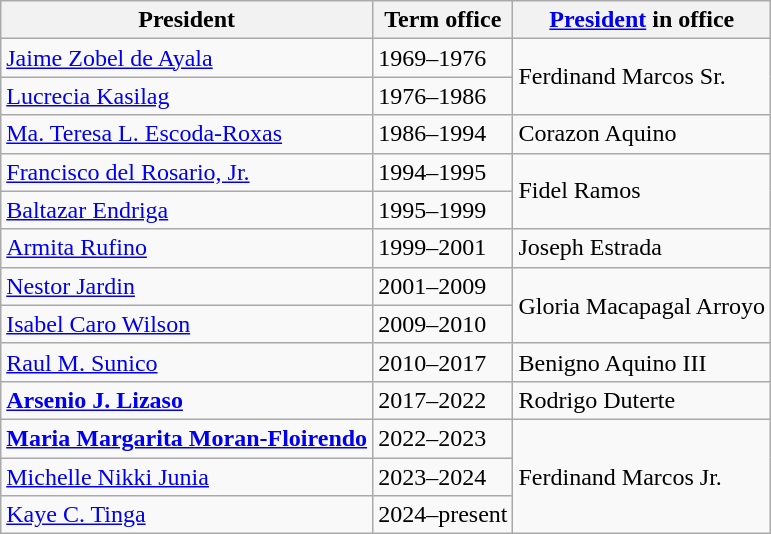<table class="wikitable sortable">
<tr>
<th>President</th>
<th>Term office</th>
<th><a href='#'>President</a> in office</th>
</tr>
<tr>
<td><a href='#'>Jaime Zobel de Ayala</a></td>
<td>1969–1976</td>
<td rowspan=2>Ferdinand Marcos Sr.</td>
</tr>
<tr>
<td><a href='#'>Lucrecia Kasilag</a></td>
<td>1976–1986</td>
</tr>
<tr>
<td rowspan=2><a href='#'>Ma. Teresa L. Escoda-Roxas</a></td>
<td rowspan="2">1986–1994</td>
<td>Corazon Aquino</td>
</tr>
<tr>
<td rowspan=3>Fidel Ramos</td>
</tr>
<tr>
<td><a href='#'>Francisco del Rosario, Jr.</a></td>
<td>1994–1995</td>
</tr>
<tr>
<td><a href='#'>Baltazar Endriga</a></td>
<td>1995–1999</td>
</tr>
<tr>
<td><a href='#'>Armita Rufino</a></td>
<td>1999–2001</td>
<td rowspan=1>Joseph Estrada</td>
</tr>
<tr>
<td><a href='#'>Nestor Jardin</a></td>
<td>2001–2009</td>
<td rowspan=2>Gloria Macapagal Arroyo</td>
</tr>
<tr>
<td><a href='#'>Isabel Caro Wilson</a></td>
<td>2009–2010</td>
</tr>
<tr>
<td><a href='#'>Raul M. Sunico</a></td>
<td>2010–2017</td>
<td>Benigno Aquino III</td>
</tr>
<tr>
<td><strong><a href='#'>Arsenio J. Lizaso</a></strong></td>
<td>2017–2022</td>
<td>Rodrigo Duterte</td>
</tr>
<tr>
<td><strong><a href='#'>Maria Margarita Moran-Floirendo</a></strong></td>
<td>2022–2023</td>
<td rowspan=3>Ferdinand Marcos Jr.</td>
</tr>
<tr>
<td><a href='#'>Michelle Nikki Junia</a></td>
<td>2023–2024</td>
</tr>
<tr>
<td><a href='#'>Kaye C. Tinga</a></td>
<td>2024–present</td>
</tr>
</table>
